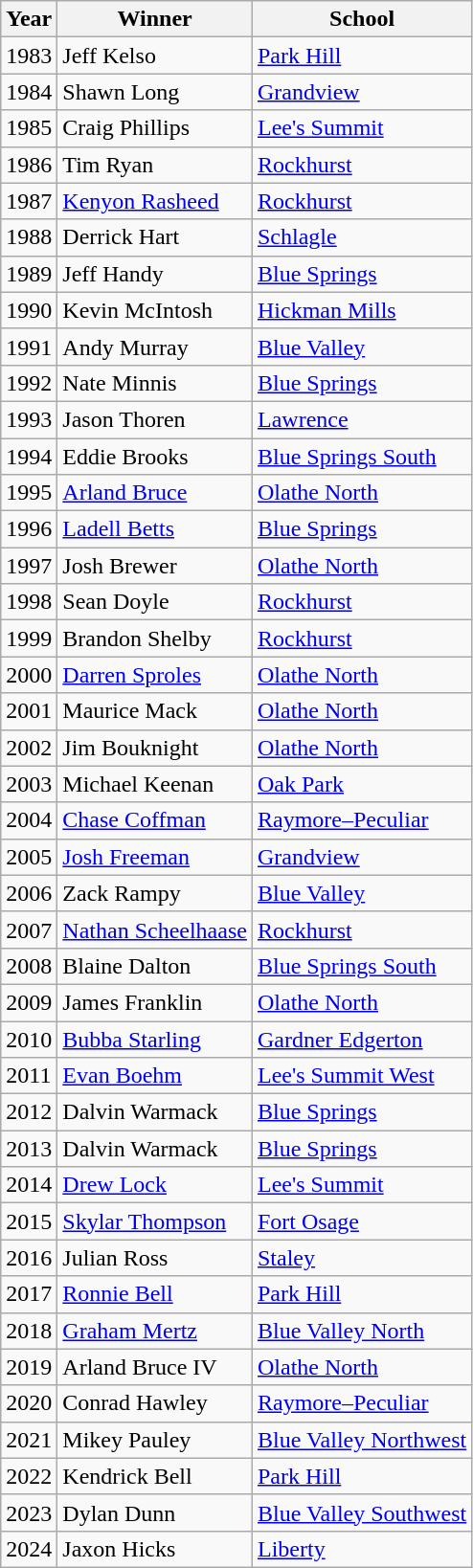<table class="wikitable sortable">
<tr>
<th>Year</th>
<th>Winner</th>
<th>School</th>
</tr>
<tr>
<td>1983</td>
<td>Jeff Kelso</td>
<td><a href='#'>Park Hill</a></td>
</tr>
<tr>
<td>1984</td>
<td>Shawn Long</td>
<td><a href='#'>Grandview</a></td>
</tr>
<tr>
<td>1985</td>
<td>Craig Phillips</td>
<td><a href='#'>Lee's Summit</a></td>
</tr>
<tr>
<td>1986</td>
<td>Tim Ryan</td>
<td><a href='#'>Rockhurst</a></td>
</tr>
<tr>
<td>1987</td>
<td><a href='#'>Kenyon Rasheed</a></td>
<td><a href='#'>Rockhurst</a></td>
</tr>
<tr>
<td>1988</td>
<td>Derrick Hart</td>
<td><a href='#'>Schlagle</a></td>
</tr>
<tr>
<td>1989</td>
<td>Jeff Handy</td>
<td><a href='#'>Blue Springs</a></td>
</tr>
<tr>
<td>1990</td>
<td>Kevin McIntosh</td>
<td><a href='#'>Hickman Mills</a></td>
</tr>
<tr>
<td>1991</td>
<td>Andy Murray</td>
<td><a href='#'>Blue Valley</a></td>
</tr>
<tr>
<td>1992</td>
<td>Nate Minnis</td>
<td><a href='#'>Blue Springs</a></td>
</tr>
<tr>
<td>1993</td>
<td>Jason Thoren</td>
<td><a href='#'>Lawrence</a></td>
</tr>
<tr>
<td>1994</td>
<td>Eddie Brooks</td>
<td><a href='#'>Blue Springs South</a></td>
</tr>
<tr>
<td>1995</td>
<td><a href='#'>Arland Bruce</a></td>
<td><a href='#'>Olathe North</a></td>
</tr>
<tr>
<td>1996</td>
<td><a href='#'>Ladell Betts</a></td>
<td><a href='#'>Blue Springs</a></td>
</tr>
<tr>
<td>1997</td>
<td>Josh Brewer</td>
<td><a href='#'>Olathe North</a></td>
</tr>
<tr>
<td>1998</td>
<td>Sean Doyle</td>
<td><a href='#'>Rockhurst</a></td>
</tr>
<tr>
<td>1999</td>
<td>Brandon Shelby</td>
<td><a href='#'>Rockhurst</a></td>
</tr>
<tr>
<td>2000</td>
<td><a href='#'>Darren Sproles</a></td>
<td><a href='#'>Olathe North</a></td>
</tr>
<tr>
<td>2001</td>
<td>Maurice Mack</td>
<td><a href='#'>Olathe North</a></td>
</tr>
<tr>
<td>2002</td>
<td>Jim Bouknight</td>
<td><a href='#'>Olathe North</a></td>
</tr>
<tr>
<td>2003</td>
<td>Michael Keenan</td>
<td><a href='#'>Oak Park</a></td>
</tr>
<tr>
<td>2004</td>
<td><a href='#'>Chase Coffman</a></td>
<td><a href='#'>Raymore–Peculiar</a></td>
</tr>
<tr>
<td>2005</td>
<td><a href='#'>Josh Freeman</a></td>
<td><a href='#'>Grandview</a></td>
</tr>
<tr>
<td>2006</td>
<td>Zack Rampy</td>
<td><a href='#'>Blue Valley</a></td>
</tr>
<tr>
<td>2007</td>
<td><a href='#'>Nathan Scheelhaase</a></td>
<td><a href='#'>Rockhurst</a></td>
</tr>
<tr>
<td>2008</td>
<td>Blaine Dalton</td>
<td><a href='#'>Blue Springs South</a></td>
</tr>
<tr>
<td>2009</td>
<td>James Franklin</td>
<td><a href='#'>Olathe North</a></td>
</tr>
<tr>
<td>2010</td>
<td><a href='#'>Bubba Starling</a></td>
<td><a href='#'>Gardner Edgerton</a></td>
</tr>
<tr>
<td>2011</td>
<td><a href='#'>Evan Boehm</a></td>
<td><a href='#'>Lee's Summit West</a></td>
</tr>
<tr>
<td>2012</td>
<td>Dalvin Warmack</td>
<td><a href='#'>Blue Springs</a></td>
</tr>
<tr>
<td>2013</td>
<td>Dalvin Warmack</td>
<td><a href='#'>Blue Springs</a></td>
</tr>
<tr>
<td>2014</td>
<td><a href='#'>Drew Lock</a></td>
<td><a href='#'>Lee's Summit</a></td>
</tr>
<tr>
<td>2015</td>
<td><a href='#'>Skylar Thompson</a></td>
<td><a href='#'>Fort Osage</a></td>
</tr>
<tr>
<td>2016</td>
<td>Julian Ross</td>
<td><a href='#'>Staley</a></td>
</tr>
<tr>
<td>2017</td>
<td><a href='#'>Ronnie Bell</a></td>
<td><a href='#'>Park Hill</a></td>
</tr>
<tr>
<td>2018</td>
<td><a href='#'>Graham Mertz</a></td>
<td><a href='#'>Blue Valley North</a></td>
</tr>
<tr>
<td>2019</td>
<td>Arland Bruce IV</td>
<td><a href='#'>Olathe North</a></td>
</tr>
<tr>
<td>2020</td>
<td>Conrad Hawley</td>
<td><a href='#'>Raymore–Peculiar</a></td>
</tr>
<tr>
<td>2021</td>
<td>Mikey Pauley</td>
<td><a href='#'>Blue Valley Northwest</a></td>
</tr>
<tr>
<td>2022</td>
<td>Kendrick Bell</td>
<td><a href='#'>Park Hill</a></td>
</tr>
<tr>
<td>2023</td>
<td>Dylan Dunn</td>
<td><a href='#'>Blue Valley Southwest</a></td>
</tr>
<tr>
<td>2024</td>
<td>Jaxon Hicks</td>
<td><a href='#'>Liberty</a></td>
</tr>
</table>
